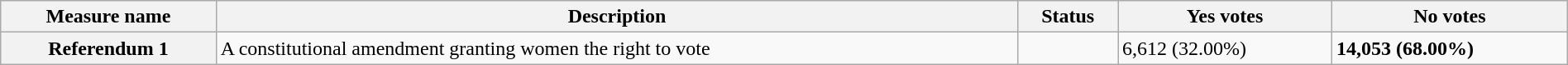<table class="wikitable sortable plainrowheaders" style="width:100%">
<tr>
<th scope="col">Measure name</th>
<th class="unsortable" scope="col">Description</th>
<th scope="col">Status</th>
<th scope="col">Yes votes</th>
<th scope="col">No votes</th>
</tr>
<tr>
<th scope="row">Referendum 1</th>
<td>A constitutional amendment granting women the right to vote</td>
<td></td>
<td>6,612 (32.00%)</td>
<td><strong>14,053 (68.00%)</strong></td>
</tr>
</table>
